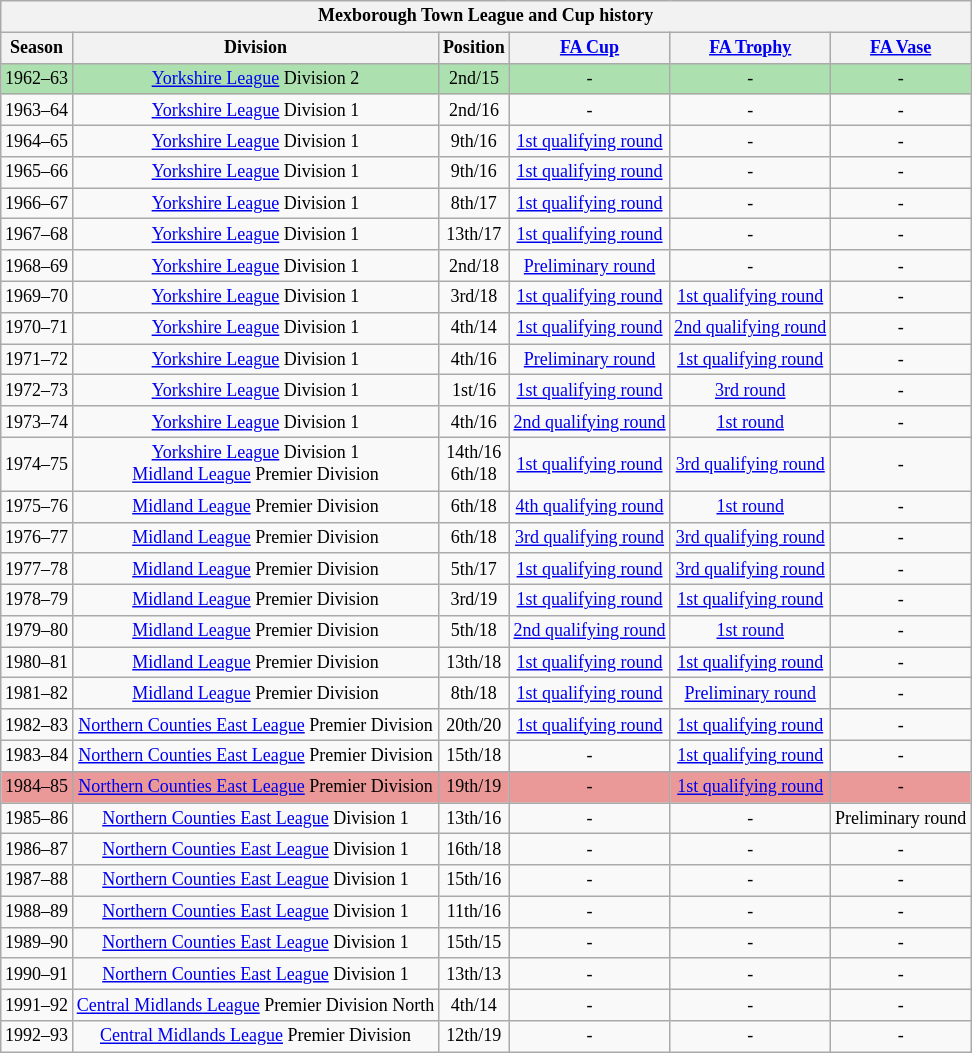<table class="wikitable collapsible" style="text-align:center;font-size:75%">
<tr>
<th colspan="6"><strong>Mexborough Town League and Cup history</strong></th>
</tr>
<tr>
<th>Season</th>
<th>Division</th>
<th>Position</th>
<th><a href='#'>FA Cup</a></th>
<th><a href='#'>FA Trophy</a></th>
<th><a href='#'>FA Vase</a></th>
</tr>
<tr bgcolor="#ACE1AF">
<td>1962–63</td>
<td><a href='#'>Yorkshire League</a> Division 2</td>
<td>2nd/15</td>
<td>-</td>
<td>-</td>
<td>-</td>
</tr>
<tr>
<td>1963–64</td>
<td><a href='#'>Yorkshire League</a> Division 1</td>
<td>2nd/16</td>
<td>-</td>
<td>-</td>
<td>-</td>
</tr>
<tr>
<td>1964–65</td>
<td><a href='#'>Yorkshire League</a> Division 1</td>
<td>9th/16</td>
<td><a href='#'>1st qualifying round</a></td>
<td>-</td>
<td>-</td>
</tr>
<tr>
<td>1965–66</td>
<td><a href='#'>Yorkshire League</a> Division 1</td>
<td>9th/16</td>
<td><a href='#'>1st qualifying round</a></td>
<td>-</td>
<td>-</td>
</tr>
<tr>
<td>1966–67</td>
<td><a href='#'>Yorkshire League</a> Division 1</td>
<td>8th/17</td>
<td><a href='#'>1st qualifying round</a></td>
<td>-</td>
<td>-</td>
</tr>
<tr>
<td>1967–68</td>
<td><a href='#'>Yorkshire League</a> Division 1</td>
<td>13th/17</td>
<td><a href='#'>1st qualifying round</a></td>
<td>-</td>
<td>-</td>
</tr>
<tr>
<td>1968–69</td>
<td><a href='#'>Yorkshire League</a> Division 1</td>
<td>2nd/18</td>
<td><a href='#'>Preliminary round</a></td>
<td>-</td>
<td>-</td>
</tr>
<tr>
<td>1969–70</td>
<td><a href='#'>Yorkshire League</a> Division 1</td>
<td>3rd/18</td>
<td><a href='#'>1st qualifying round</a></td>
<td><a href='#'>1st qualifying round</a></td>
<td>-</td>
</tr>
<tr>
<td>1970–71</td>
<td><a href='#'>Yorkshire League</a> Division 1</td>
<td>4th/14</td>
<td><a href='#'>1st qualifying round</a></td>
<td><a href='#'>2nd qualifying round</a></td>
<td>-</td>
</tr>
<tr>
<td>1971–72</td>
<td><a href='#'>Yorkshire League</a> Division 1</td>
<td>4th/16</td>
<td><a href='#'>Preliminary round</a></td>
<td><a href='#'>1st qualifying round</a></td>
<td>-</td>
</tr>
<tr>
<td>1972–73</td>
<td><a href='#'>Yorkshire League</a> Division 1</td>
<td>1st/16</td>
<td><a href='#'>1st qualifying round</a></td>
<td><a href='#'>3rd round</a></td>
<td>-</td>
</tr>
<tr>
<td>1973–74</td>
<td><a href='#'>Yorkshire League</a> Division 1</td>
<td>4th/16</td>
<td><a href='#'>2nd qualifying round</a></td>
<td><a href='#'>1st round</a></td>
<td>-</td>
</tr>
<tr>
<td>1974–75</td>
<td><a href='#'>Yorkshire League</a> Division 1<br><a href='#'>Midland League</a> Premier Division</td>
<td>14th/16<br>6th/18</td>
<td><a href='#'>1st qualifying round</a></td>
<td><a href='#'>3rd qualifying round</a></td>
<td>-</td>
</tr>
<tr>
<td>1975–76</td>
<td><a href='#'>Midland League</a> Premier Division</td>
<td>6th/18</td>
<td><a href='#'>4th qualifying round</a></td>
<td><a href='#'>1st round</a></td>
<td>-</td>
</tr>
<tr>
<td>1976–77</td>
<td><a href='#'>Midland League</a> Premier Division</td>
<td>6th/18</td>
<td><a href='#'>3rd qualifying round</a></td>
<td><a href='#'>3rd qualifying round</a></td>
<td>-</td>
</tr>
<tr>
<td>1977–78</td>
<td><a href='#'>Midland League</a> Premier Division</td>
<td>5th/17</td>
<td><a href='#'>1st qualifying round</a></td>
<td><a href='#'>3rd qualifying round</a></td>
<td>-</td>
</tr>
<tr>
<td>1978–79</td>
<td><a href='#'>Midland League</a> Premier Division</td>
<td>3rd/19</td>
<td><a href='#'>1st qualifying round</a></td>
<td><a href='#'>1st qualifying round</a></td>
<td>-</td>
</tr>
<tr>
<td>1979–80</td>
<td><a href='#'>Midland League</a> Premier Division</td>
<td>5th/18</td>
<td><a href='#'>2nd qualifying round</a></td>
<td><a href='#'>1st round</a></td>
<td>-</td>
</tr>
<tr>
<td>1980–81</td>
<td><a href='#'>Midland League</a> Premier Division</td>
<td>13th/18</td>
<td><a href='#'>1st qualifying round</a></td>
<td><a href='#'>1st qualifying round</a></td>
<td>-</td>
</tr>
<tr>
<td>1981–82</td>
<td><a href='#'>Midland League</a> Premier Division</td>
<td>8th/18</td>
<td><a href='#'>1st qualifying round</a></td>
<td><a href='#'>Preliminary round</a></td>
<td>-</td>
</tr>
<tr>
<td>1982–83</td>
<td><a href='#'>Northern Counties East League</a> Premier Division</td>
<td>20th/20</td>
<td><a href='#'>1st qualifying round</a></td>
<td><a href='#'>1st qualifying round</a></td>
<td>-</td>
</tr>
<tr>
<td>1983–84</td>
<td><a href='#'>Northern Counties East League</a> Premier Division</td>
<td>15th/18</td>
<td>-</td>
<td><a href='#'>1st qualifying round</a></td>
<td>-</td>
</tr>
<tr bgcolor="#EB9898">
<td>1984–85</td>
<td><a href='#'>Northern Counties East League</a> Premier Division</td>
<td>19th/19</td>
<td>-</td>
<td><a href='#'>1st qualifying round</a></td>
<td>-</td>
</tr>
<tr>
<td>1985–86</td>
<td><a href='#'>Northern Counties East League</a> Division 1</td>
<td>13th/16</td>
<td>-</td>
<td>-</td>
<td>Preliminary round</td>
</tr>
<tr>
<td>1986–87</td>
<td><a href='#'>Northern Counties East League</a> Division 1</td>
<td>16th/18</td>
<td>-</td>
<td>-</td>
<td>-</td>
</tr>
<tr>
<td>1987–88</td>
<td><a href='#'>Northern Counties East League</a> Division 1</td>
<td>15th/16</td>
<td>-</td>
<td>-</td>
<td>-</td>
</tr>
<tr>
<td>1988–89</td>
<td><a href='#'>Northern Counties East League</a> Division 1</td>
<td>11th/16</td>
<td>-</td>
<td>-</td>
<td>-</td>
</tr>
<tr>
<td>1989–90</td>
<td><a href='#'>Northern Counties East League</a> Division 1</td>
<td>15th/15</td>
<td>-</td>
<td>-</td>
<td>-</td>
</tr>
<tr>
<td>1990–91</td>
<td><a href='#'>Northern Counties East League</a> Division 1</td>
<td>13th/13</td>
<td>-</td>
<td>-</td>
<td>-</td>
</tr>
<tr>
<td>1991–92</td>
<td><a href='#'>Central Midlands League</a> Premier Division North</td>
<td>4th/14</td>
<td>-</td>
<td>-</td>
<td>-</td>
</tr>
<tr>
<td>1992–93</td>
<td><a href='#'>Central Midlands League</a> Premier Division</td>
<td>12th/19</td>
<td>-</td>
<td>-</td>
<td>-</td>
</tr>
</table>
